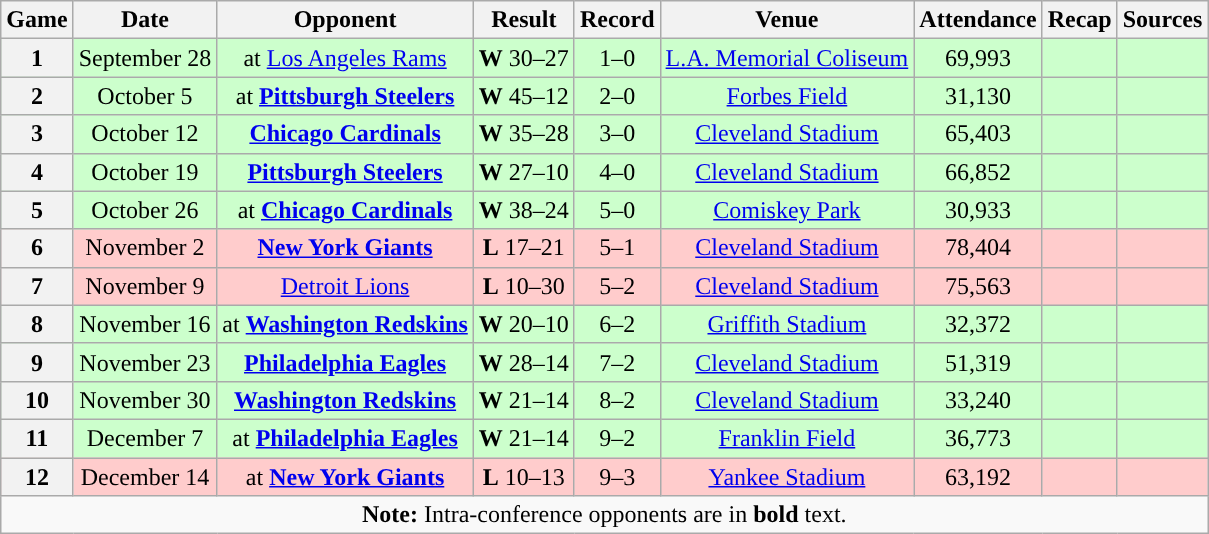<table class="wikitable" style="text-align:center">
<tr>
<th>Game</th>
<th>Date</th>
<th>Opponent</th>
<th>Result</th>
<th>Record</th>
<th>Venue</th>
<th>Attendance</th>
<th>Recap</th>
<th>Sources</th>
</tr>
<tr style="background:#cfc">
<th>1</th>
<td>September 28</td>
<td>at <a href='#'>Los Angeles Rams</a></td>
<td><strong>W</strong> 30–27</td>
<td>1–0</td>
<td><a href='#'>L.A. Memorial Coliseum</a></td>
<td>69,993</td>
<td></td>
<td></td>
</tr>
<tr style="background:#cfc">
<th>2</th>
<td>October 5</td>
<td>at <strong><a href='#'>Pittsburgh Steelers</a></strong></td>
<td><strong>W</strong> 45–12</td>
<td>2–0</td>
<td><a href='#'>Forbes Field</a></td>
<td>31,130</td>
<td></td>
<td></td>
</tr>
<tr style="background:#cfc">
<th>3</th>
<td>October 12</td>
<td><strong><a href='#'>Chicago Cardinals</a></strong></td>
<td><strong>W</strong> 35–28</td>
<td>3–0</td>
<td><a href='#'>Cleveland Stadium</a></td>
<td>65,403</td>
<td></td>
<td></td>
</tr>
<tr style="background:#cfc">
<th>4</th>
<td>October 19</td>
<td><strong><a href='#'>Pittsburgh Steelers</a></strong></td>
<td><strong>W</strong> 27–10</td>
<td>4–0</td>
<td><a href='#'>Cleveland Stadium</a></td>
<td>66,852</td>
<td></td>
<td></td>
</tr>
<tr style="background:#cfc">
<th>5</th>
<td>October 26</td>
<td>at <strong><a href='#'>Chicago Cardinals</a></strong></td>
<td><strong>W</strong> 38–24</td>
<td>5–0</td>
<td><a href='#'>Comiskey Park</a></td>
<td>30,933</td>
<td></td>
<td></td>
</tr>
<tr style="background:#fcc">
<th>6</th>
<td>November 2</td>
<td><strong><a href='#'>New York Giants</a></strong></td>
<td><strong>L</strong> 17–21</td>
<td>5–1</td>
<td><a href='#'>Cleveland Stadium</a></td>
<td>78,404</td>
<td></td>
<td></td>
</tr>
<tr style="background:#fcc">
<th>7</th>
<td>November 9</td>
<td><a href='#'>Detroit Lions</a></td>
<td><strong>L</strong> 10–30</td>
<td>5–2</td>
<td><a href='#'>Cleveland Stadium</a></td>
<td>75,563</td>
<td></td>
<td></td>
</tr>
<tr style="background:#cfc">
<th>8</th>
<td>November 16</td>
<td>at <strong><a href='#'>Washington Redskins</a></strong></td>
<td><strong>W</strong> 20–10</td>
<td>6–2</td>
<td><a href='#'>Griffith Stadium</a></td>
<td>32,372</td>
<td></td>
<td></td>
</tr>
<tr style="background:#cfc">
<th>9</th>
<td>November 23</td>
<td><strong><a href='#'>Philadelphia Eagles</a></strong></td>
<td><strong>W</strong> 28–14</td>
<td>7–2</td>
<td><a href='#'>Cleveland Stadium</a></td>
<td>51,319</td>
<td></td>
<td></td>
</tr>
<tr style="background:#cfc">
<th>10</th>
<td>November 30</td>
<td><strong><a href='#'>Washington Redskins</a></strong></td>
<td><strong>W</strong> 21–14</td>
<td>8–2</td>
<td><a href='#'>Cleveland Stadium</a></td>
<td>33,240</td>
<td></td>
<td></td>
</tr>
<tr style="background:#cfc">
<th>11</th>
<td>December 7</td>
<td>at <strong><a href='#'>Philadelphia Eagles</a></strong></td>
<td><strong>W</strong> 21–14</td>
<td>9–2</td>
<td><a href='#'>Franklin Field</a></td>
<td>36,773</td>
<td></td>
<td></td>
</tr>
<tr style="background:#fcc">
<th>12</th>
<td>December 14</td>
<td>at <strong><a href='#'>New York Giants</a></strong></td>
<td><strong>L</strong> 10–13</td>
<td>9–3</td>
<td><a href='#'>Yankee Stadium</a></td>
<td>63,192</td>
<td></td>
<td></td>
</tr>
<tr>
<td colspan="10"><strong>Note:</strong> Intra-conference opponents are in <strong>bold</strong> text.</td>
</tr>
</table>
